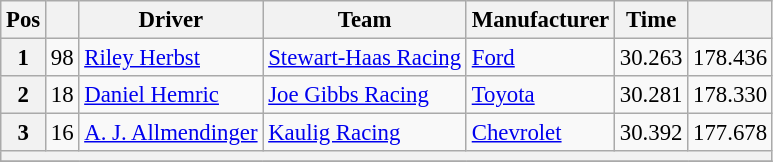<table class="wikitable" style="font-size:95%">
<tr>
<th>Pos</th>
<th></th>
<th>Driver</th>
<th>Team</th>
<th>Manufacturer</th>
<th>Time</th>
<th></th>
</tr>
<tr>
<th>1</th>
<td>98</td>
<td><a href='#'>Riley Herbst</a></td>
<td><a href='#'>Stewart-Haas Racing</a></td>
<td><a href='#'>Ford</a></td>
<td>30.263</td>
<td>178.436</td>
</tr>
<tr>
<th>2</th>
<td>18</td>
<td><a href='#'>Daniel Hemric</a></td>
<td><a href='#'>Joe Gibbs Racing</a></td>
<td><a href='#'>Toyota</a></td>
<td>30.281</td>
<td>178.330</td>
</tr>
<tr>
<th>3</th>
<td>16</td>
<td><a href='#'>A. J. Allmendinger</a></td>
<td><a href='#'>Kaulig Racing</a></td>
<td><a href='#'>Chevrolet</a></td>
<td>30.392</td>
<td>177.678</td>
</tr>
<tr>
<th colspan="7"></th>
</tr>
<tr>
</tr>
</table>
